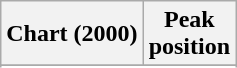<table class="wikitable sortable plainrowheaders">
<tr>
<th scope="col">Chart (2000)</th>
<th scope="col">Peak<br>position</th>
</tr>
<tr>
</tr>
<tr>
</tr>
<tr>
</tr>
<tr>
</tr>
<tr>
</tr>
<tr>
</tr>
<tr>
</tr>
<tr>
</tr>
<tr>
</tr>
</table>
